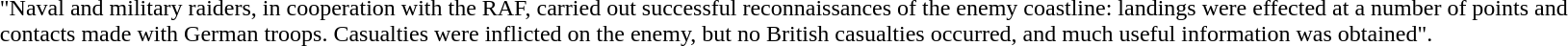<table border="0" cellpadding="10" cellspacing="0"  style="width:90%; margin:auto;">
<tr>
<td>"Naval and military raiders, in cooperation with the RAF, carried out successful reconnaissances of the enemy coastline: landings were effected at a number of points and contacts made with German troops. Casualties were inflicted on the enemy, but no British casualties occurred, and much useful information was obtained".</td>
</tr>
</table>
